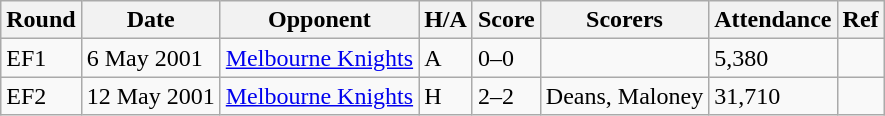<table class="wikitable sortable">
<tr>
<th>Round</th>
<th>Date</th>
<th>Opponent</th>
<th>H/A</th>
<th>Score</th>
<th>Scorers</th>
<th>Attendance</th>
<th>Ref</th>
</tr>
<tr>
<td>EF1</td>
<td>6 May 2001</td>
<td><a href='#'>Melbourne Knights</a></td>
<td>A</td>
<td>0–0</td>
<td></td>
<td>5,380</td>
<td></td>
</tr>
<tr>
<td>EF2</td>
<td>12 May 2001</td>
<td><a href='#'>Melbourne Knights</a></td>
<td>H</td>
<td>2–2</td>
<td>Deans, Maloney</td>
<td>31,710</td>
<td></td>
</tr>
</table>
